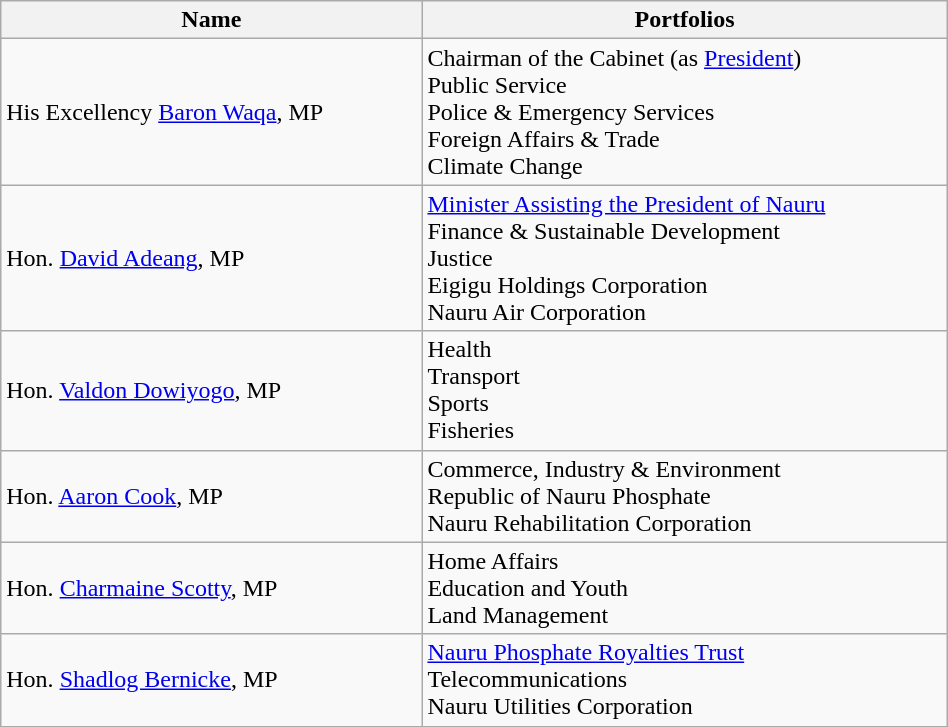<table class="wikitable" style="width:50%;">
<tr>
<th>Name</th>
<th>Portfolios</th>
</tr>
<tr>
<td>His Excellency <a href='#'>Baron Waqa</a>, MP</td>
<td>Chairman of the Cabinet (as <a href='#'>President</a>)<br>Public Service<br>Police & Emergency Services<br>Foreign Affairs & Trade<br>Climate Change</td>
</tr>
<tr>
<td>Hon. <a href='#'>David Adeang</a>, MP</td>
<td><a href='#'>Minister Assisting the President of Nauru</a><br>Finance & Sustainable Development<br>Justice<br>Eigigu Holdings Corporation<br>Nauru Air Corporation</td>
</tr>
<tr>
<td>Hon. <a href='#'>Valdon Dowiyogo</a>, MP</td>
<td>Health<br>Transport<br>Sports<br>Fisheries</td>
</tr>
<tr>
<td>Hon. <a href='#'>Aaron Cook</a>, MP</td>
<td>Commerce, Industry & Environment<br>Republic of Nauru Phosphate<br>Nauru Rehabilitation Corporation</td>
</tr>
<tr>
<td>Hon. <a href='#'>Charmaine Scotty</a>, MP</td>
<td>Home Affairs<br>Education and Youth<br>Land Management</td>
</tr>
<tr>
<td>Hon. <a href='#'>Shadlog Bernicke</a>, MP</td>
<td><a href='#'>Nauru Phosphate Royalties Trust</a><br>Telecommunications<br>Nauru Utilities Corporation</td>
</tr>
</table>
